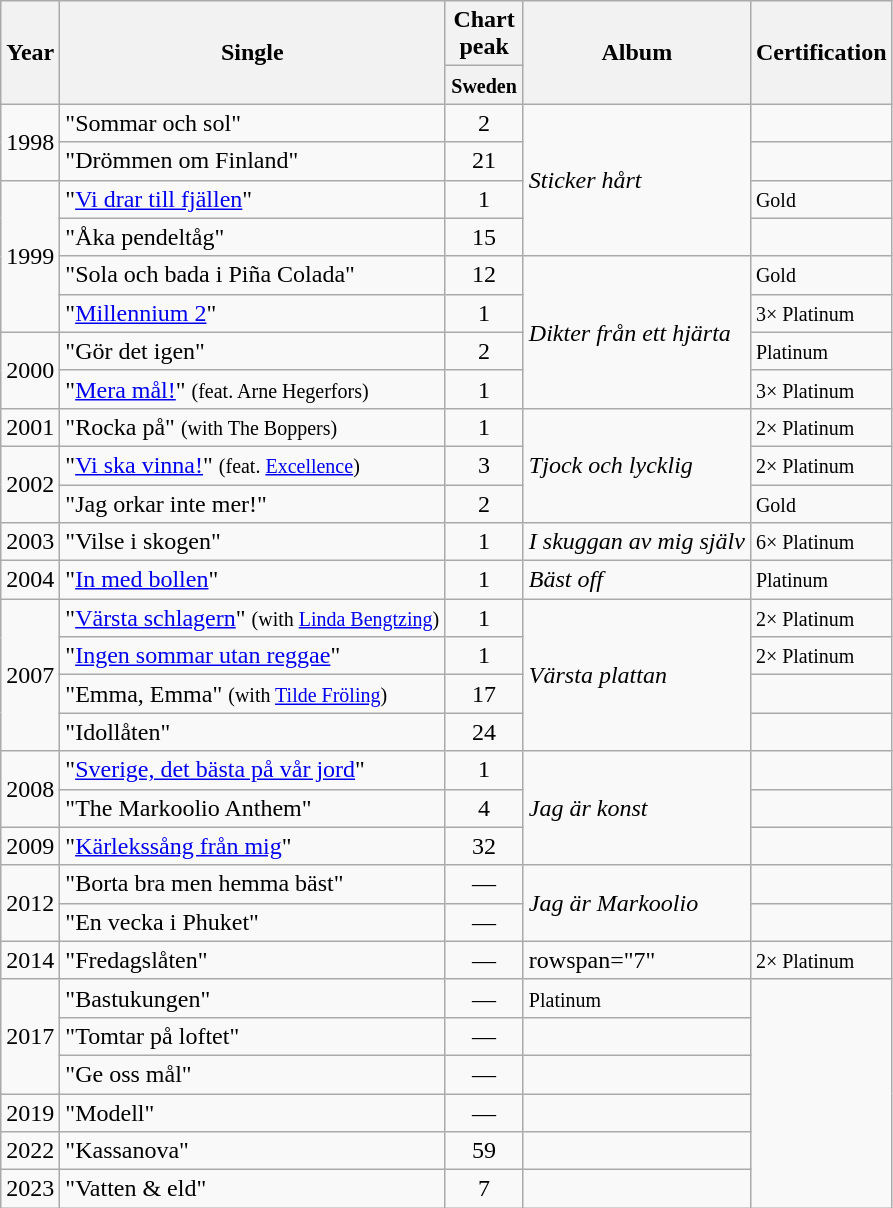<table class="wikitable">
<tr>
<th rowspan="2">Year</th>
<th rowspan="2">Single</th>
<th>Chart peak</th>
<th rowspan="2">Album</th>
<th rowspan="2">Certification</th>
</tr>
<tr>
<th width="45"><small>Sweden</small></th>
</tr>
<tr>
<td rowspan="2">1998</td>
<td>"Sommar och sol"</td>
<td style="text-align:center;">2</td>
<td rowspan="4"><em>Sticker hårt</em></td>
<td></td>
</tr>
<tr>
<td>"Drömmen om Finland"</td>
<td style="text-align:center;">21</td>
<td></td>
</tr>
<tr>
<td rowspan="4">1999</td>
<td>"<a href='#'>Vi drar till fjällen</a>"</td>
<td style="text-align:center;">1</td>
<td><small>Gold</small></td>
</tr>
<tr>
<td>"Åka pendeltåg"</td>
<td style="text-align:center;">15</td>
<td></td>
</tr>
<tr>
<td>"Sola och bada i Piña Colada"</td>
<td style="text-align:center;">12</td>
<td rowspan="4"><em>Dikter från ett hjärta</em></td>
<td><small>Gold</small></td>
</tr>
<tr>
<td>"<a href='#'>Millennium 2</a>"</td>
<td style="text-align:center;">1</td>
<td><small>3× Platinum</small></td>
</tr>
<tr>
<td rowspan="2">2000</td>
<td>"Gör det igen"</td>
<td style="text-align:center;">2</td>
<td><small>Platinum</small></td>
</tr>
<tr>
<td>"<a href='#'>Mera mål!</a>" <small>(feat. Arne Hegerfors)</small></td>
<td style="text-align:center;">1</td>
<td><small>3× Platinum</small></td>
</tr>
<tr>
<td>2001</td>
<td>"Rocka på" <small>(with The Boppers)</small></td>
<td style="text-align:center;">1</td>
<td rowspan="3"><em>Tjock och lycklig</em></td>
<td><small>2× Platinum</small></td>
</tr>
<tr>
<td rowspan="2">2002</td>
<td>"<a href='#'>Vi ska vinna!</a>" <small>(feat. <a href='#'>Excellence</a>)</small></td>
<td style="text-align:center;">3</td>
<td><small>2× Platinum</small></td>
</tr>
<tr>
<td>"Jag orkar inte mer!"</td>
<td style="text-align:center;">2</td>
<td><small>Gold</small></td>
</tr>
<tr>
<td>2003</td>
<td>"Vilse i skogen"</td>
<td style="text-align:center;">1</td>
<td><em>I skuggan av mig själv</em></td>
<td><small>6× Platinum</small></td>
</tr>
<tr>
<td>2004</td>
<td>"<a href='#'>In med bollen</a>"</td>
<td style="text-align:center;">1</td>
<td><em>Bäst off</em></td>
<td><small>Platinum</small></td>
</tr>
<tr>
<td rowspan="4">2007</td>
<td>"<a href='#'>Värsta schlagern</a>" <small>(with <a href='#'>Linda Bengtzing</a>)</small></td>
<td style="text-align:center;">1</td>
<td rowspan="4"><em>Värsta plattan</em></td>
<td><small>2× Platinum</small></td>
</tr>
<tr>
<td>"<a href='#'>Ingen sommar utan reggae</a>"</td>
<td style="text-align:center;">1</td>
<td><small>2× Platinum</small></td>
</tr>
<tr>
<td>"Emma, Emma" <small>(with <a href='#'>Tilde Fröling</a>)</small></td>
<td style="text-align:center;">17</td>
<td></td>
</tr>
<tr>
<td>"Idollåten"</td>
<td style="text-align:center;">24</td>
<td></td>
</tr>
<tr>
<td rowspan="2">2008</td>
<td>"<a href='#'>Sverige, det bästa på vår jord</a>"</td>
<td style="text-align:center;">1</td>
<td rowspan="3"><em>Jag är konst</em></td>
<td></td>
</tr>
<tr>
<td>"The Markoolio Anthem"</td>
<td style="text-align:center;">4</td>
<td></td>
</tr>
<tr>
<td>2009</td>
<td>"<a href='#'>Kärlekssång från mig</a>"</td>
<td style="text-align:center;">32</td>
<td></td>
</tr>
<tr>
<td rowspan="2">2012</td>
<td>"Borta bra men hemma bäst"</td>
<td style="text-align:center;">—</td>
<td rowspan="2"><em>Jag är Markoolio</em></td>
<td></td>
</tr>
<tr>
<td>"En vecka i Phuket"</td>
<td style="text-align:center;">—</td>
<td></td>
</tr>
<tr>
<td>2014</td>
<td>"Fredagslåten"</td>
<td style="text-align:center;">—</td>
<td>rowspan="7" </td>
<td><small>2× Platinum</small></td>
</tr>
<tr>
<td rowspan="3">2017</td>
<td>"Bastukungen"</td>
<td style="text-align:center;">—</td>
<td><small>Platinum</small></td>
</tr>
<tr>
<td>"Tomtar på loftet"</td>
<td style="text-align:center;">—</td>
<td></td>
</tr>
<tr>
<td>"Ge oss mål"</td>
<td style="text-align:center;">—</td>
<td></td>
</tr>
<tr>
<td>2019</td>
<td>"Modell"</td>
<td style="text-align:center;">—</td>
<td></td>
</tr>
<tr>
<td>2022</td>
<td>"Kassanova"<br></td>
<td style="text-align:center;">59<br></td>
<td></td>
</tr>
<tr>
<td>2023</td>
<td>"Vatten & eld"</td>
<td style="text-align:center;">7<br></td>
<td></td>
</tr>
</table>
